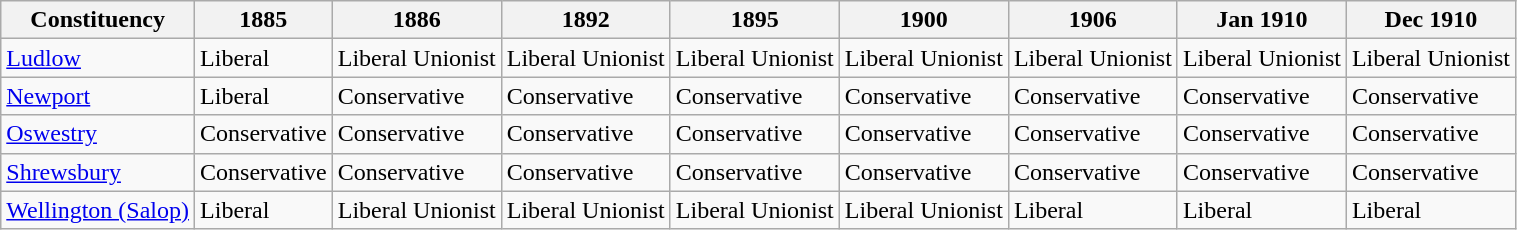<table class="wikitable sortable">
<tr>
<th>Constituency</th>
<th>1885</th>
<th>1886</th>
<th>1892</th>
<th>1895</th>
<th>1900</th>
<th>1906</th>
<th>Jan 1910</th>
<th>Dec 1910</th>
</tr>
<tr>
<td><a href='#'>Ludlow</a></td>
<td bgcolor=>Liberal</td>
<td bgcolor=>Liberal Unionist</td>
<td bgcolor=>Liberal Unionist</td>
<td bgcolor=>Liberal Unionist</td>
<td bgcolor=>Liberal Unionist</td>
<td bgcolor=>Liberal Unionist</td>
<td bgcolor=>Liberal Unionist</td>
<td bgcolor=>Liberal Unionist</td>
</tr>
<tr>
<td><a href='#'>Newport</a></td>
<td bgcolor=>Liberal</td>
<td bgcolor=>Conservative</td>
<td bgcolor=>Conservative</td>
<td bgcolor=>Conservative</td>
<td bgcolor=>Conservative</td>
<td bgcolor=>Conservative</td>
<td bgcolor=>Conservative</td>
<td bgcolor=>Conservative</td>
</tr>
<tr>
<td><a href='#'>Oswestry</a></td>
<td bgcolor=>Conservative</td>
<td bgcolor=>Conservative</td>
<td bgcolor=>Conservative</td>
<td bgcolor=>Conservative</td>
<td bgcolor=>Conservative</td>
<td bgcolor=>Conservative</td>
<td bgcolor=>Conservative</td>
<td bgcolor=>Conservative</td>
</tr>
<tr>
<td><a href='#'>Shrewsbury</a></td>
<td bgcolor=>Conservative</td>
<td bgcolor=>Conservative</td>
<td bgcolor=>Conservative</td>
<td bgcolor=>Conservative</td>
<td bgcolor=>Conservative</td>
<td bgcolor=>Conservative</td>
<td bgcolor=>Conservative</td>
<td bgcolor=>Conservative</td>
</tr>
<tr>
<td><a href='#'>Wellington (Salop)</a></td>
<td bgcolor=>Liberal</td>
<td bgcolor=>Liberal Unionist</td>
<td bgcolor=>Liberal Unionist</td>
<td bgcolor=>Liberal Unionist</td>
<td bgcolor=>Liberal Unionist</td>
<td bgcolor=>Liberal</td>
<td bgcolor=>Liberal</td>
<td bgcolor=>Liberal</td>
</tr>
</table>
